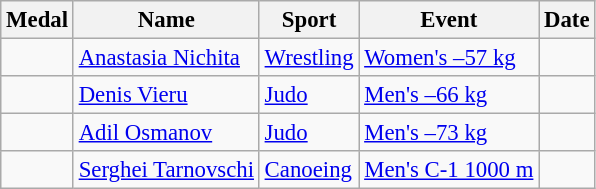<table class="wikitable sortable" style="font-size: 95%;">
<tr>
<th>Medal</th>
<th>Name</th>
<th>Sport</th>
<th>Event</th>
<th>Date</th>
</tr>
<tr>
<td></td>
<td><a href='#'>Anastasia Nichita</a></td>
<td><a href='#'>Wrestling</a></td>
<td><a href='#'>Women's  –57 kg</a></td>
<td></td>
</tr>
<tr>
<td></td>
<td><a href='#'>Denis Vieru</a></td>
<td><a href='#'>Judo</a></td>
<td><a href='#'>Men's –66 kg</a></td>
<td></td>
</tr>
<tr>
<td></td>
<td><a href='#'>Adil Osmanov</a></td>
<td><a href='#'>Judo</a></td>
<td><a href='#'>Men's –73 kg</a></td>
<td></td>
</tr>
<tr>
<td></td>
<td><a href='#'>Serghei Tarnovschi</a></td>
<td><a href='#'>Canoeing</a></td>
<td><a href='#'>Men's C-1 1000 m</a></td>
<td></td>
</tr>
</table>
